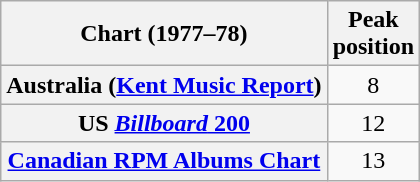<table class="wikitable sortable plainrowheaders" style="text-align:center;">
<tr>
<th scope="col">Chart (1977–78)</th>
<th scope="col">Peak<br>position</th>
</tr>
<tr>
<th scope="row">Australia (<a href='#'>Kent Music Report</a>)</th>
<td align="center">8</td>
</tr>
<tr>
<th scope="row">US <a href='#'><em>Billboard</em> 200</a></th>
<td>12</td>
</tr>
<tr>
<th scope="row"><a href='#'>Canadian RPM Albums Chart</a></th>
<td>13</td>
</tr>
</table>
